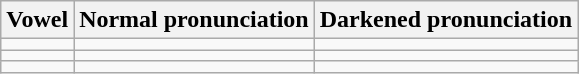<table class="wikitable">
<tr>
<th>Vowel</th>
<th>Normal pronunciation</th>
<th>Darkened pronunciation</th>
</tr>
<tr>
<td></td>
<td></td>
<td></td>
</tr>
<tr>
<td></td>
<td></td>
<td></td>
</tr>
<tr>
<td></td>
<td></td>
<td></td>
</tr>
</table>
